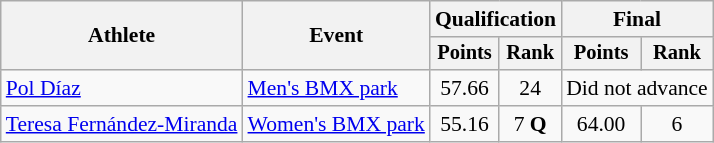<table class="wikitable" style="font-size:90%">
<tr>
<th rowspan="2">Athlete</th>
<th rowspan="2">Event</th>
<th colspan="2">Qualification</th>
<th colspan="2">Final</th>
</tr>
<tr style="font-size:95%">
<th>Points</th>
<th>Rank</th>
<th>Points</th>
<th>Rank</th>
</tr>
<tr align=center>
<td align=left><a href='#'>Pol Díaz</a></td>
<td align=left><a href='#'>Men's BMX park</a></td>
<td>57.66</td>
<td>24</td>
<td colspan=2>Did not advance</td>
</tr>
<tr align=center>
<td align=left><a href='#'>Teresa Fernández-Miranda</a></td>
<td align=left><a href='#'>Women's BMX park</a></td>
<td>55.16</td>
<td>7 <strong>Q</strong></td>
<td>64.00</td>
<td>6</td>
</tr>
</table>
